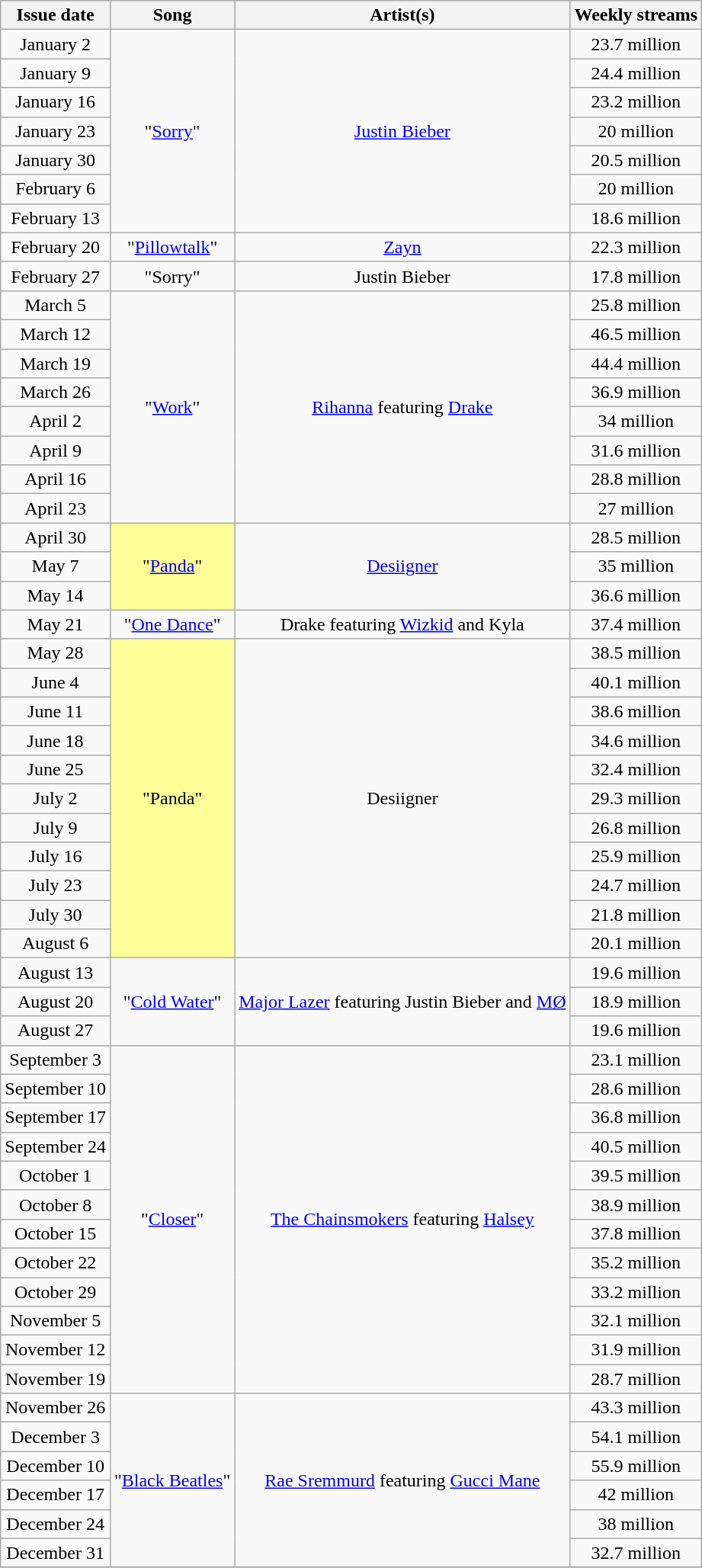<table class="wikitable" style="text-align: center;">
<tr>
<th>Issue date</th>
<th>Song</th>
<th>Artist(s)</th>
<th>Weekly streams</th>
</tr>
<tr>
<td>January 2</td>
<td rowspan="7">"<a href='#'>Sorry</a>"</td>
<td rowspan="7"><a href='#'>Justin Bieber</a></td>
<td>23.7 million</td>
</tr>
<tr>
<td>January 9</td>
<td>24.4 million</td>
</tr>
<tr>
<td>January 16</td>
<td>23.2 million</td>
</tr>
<tr>
<td>January 23</td>
<td>20 million</td>
</tr>
<tr>
<td>January 30</td>
<td>20.5 million</td>
</tr>
<tr>
<td>February 6</td>
<td>20 million</td>
</tr>
<tr>
<td>February 13</td>
<td>18.6 million</td>
</tr>
<tr>
<td>February 20</td>
<td rowspan="1">"<a href='#'>Pillowtalk</a>"</td>
<td rowspan="1"><a href='#'>Zayn</a></td>
<td>22.3 million</td>
</tr>
<tr>
<td>February 27</td>
<td>"Sorry"</td>
<td>Justin Bieber</td>
<td>17.8 million</td>
</tr>
<tr>
<td>March 5</td>
<td rowspan="8">"<a href='#'>Work</a>"</td>
<td rowspan="8"><a href='#'>Rihanna</a> featuring <a href='#'>Drake</a></td>
<td>25.8 million</td>
</tr>
<tr>
<td>March 12</td>
<td>46.5 million</td>
</tr>
<tr>
<td>March 19</td>
<td>44.4 million</td>
</tr>
<tr>
<td>March 26</td>
<td>36.9 million</td>
</tr>
<tr>
<td>April 2</td>
<td>34 million</td>
</tr>
<tr>
<td>April 9</td>
<td>31.6 million</td>
</tr>
<tr>
<td>April 16</td>
<td>28.8 million</td>
</tr>
<tr>
<td>April 23</td>
<td>27 million</td>
</tr>
<tr>
<td>April 30</td>
<td style="background:#ff9;" rowspan="3">"<a href='#'>Panda</a>" </td>
<td rowspan="3"><a href='#'>Desiigner</a></td>
<td>28.5 million</td>
</tr>
<tr>
<td>May 7</td>
<td>35 million</td>
</tr>
<tr>
<td>May 14</td>
<td>36.6 million</td>
</tr>
<tr>
<td>May 21</td>
<td rowspan="1">"<a href='#'>One Dance</a>"</td>
<td rowspan="1">Drake featuring <a href='#'>Wizkid</a> and Kyla</td>
<td>37.4 million</td>
</tr>
<tr>
<td>May 28</td>
<td style="background:#ff9;" rowspan="11">"Panda" </td>
<td rowspan="11">Desiigner</td>
<td>38.5 million</td>
</tr>
<tr>
<td>June 4</td>
<td>40.1 million</td>
</tr>
<tr>
<td>June 11</td>
<td>38.6 million</td>
</tr>
<tr>
<td>June 18</td>
<td>34.6 million</td>
</tr>
<tr>
<td>June 25</td>
<td>32.4 million</td>
</tr>
<tr>
<td>July 2</td>
<td>29.3 million</td>
</tr>
<tr>
<td>July 9</td>
<td>26.8 million</td>
</tr>
<tr>
<td>July 16</td>
<td>25.9 million</td>
</tr>
<tr>
<td>July 23</td>
<td>24.7 million</td>
</tr>
<tr>
<td>July 30</td>
<td>21.8 million</td>
</tr>
<tr>
<td>August 6</td>
<td>20.1 million</td>
</tr>
<tr>
<td>August 13</td>
<td rowspan="3">"<a href='#'>Cold Water</a>"</td>
<td rowspan="3"><a href='#'>Major Lazer</a> featuring Justin Bieber and <a href='#'>MØ</a></td>
<td>19.6 million</td>
</tr>
<tr>
<td>August 20</td>
<td>18.9 million</td>
</tr>
<tr>
<td>August 27</td>
<td>19.6 million</td>
</tr>
<tr>
<td>September 3</td>
<td rowspan="12">"<a href='#'>Closer</a>"</td>
<td rowspan="12"><a href='#'>The Chainsmokers</a> featuring <a href='#'>Halsey</a></td>
<td>23.1 million</td>
</tr>
<tr>
<td>September 10</td>
<td>28.6 million</td>
</tr>
<tr>
<td>September 17</td>
<td>36.8 million</td>
</tr>
<tr>
<td>September 24</td>
<td>40.5 million</td>
</tr>
<tr>
<td>October 1</td>
<td>39.5 million</td>
</tr>
<tr>
<td>October 8</td>
<td>38.9 million</td>
</tr>
<tr>
<td>October 15</td>
<td>37.8 million</td>
</tr>
<tr>
<td>October 22</td>
<td>35.2 million</td>
</tr>
<tr>
<td>October 29</td>
<td>33.2 million</td>
</tr>
<tr>
<td>November 5</td>
<td>32.1 million</td>
</tr>
<tr>
<td>November 12</td>
<td>31.9 million</td>
</tr>
<tr>
<td>November 19</td>
<td>28.7 million</td>
</tr>
<tr>
<td>November 26</td>
<td rowspan="6">"<a href='#'>Black Beatles</a>"</td>
<td rowspan="6"><a href='#'>Rae Sremmurd</a> featuring <a href='#'>Gucci Mane</a></td>
<td>43.3 million</td>
</tr>
<tr>
<td>December 3</td>
<td>54.1 million</td>
</tr>
<tr>
<td>December 10</td>
<td>55.9 million</td>
</tr>
<tr>
<td>December 17</td>
<td>42 million</td>
</tr>
<tr>
<td>December 24</td>
<td>38 million</td>
</tr>
<tr>
<td>December 31</td>
<td>32.7 million</td>
</tr>
<tr>
</tr>
</table>
